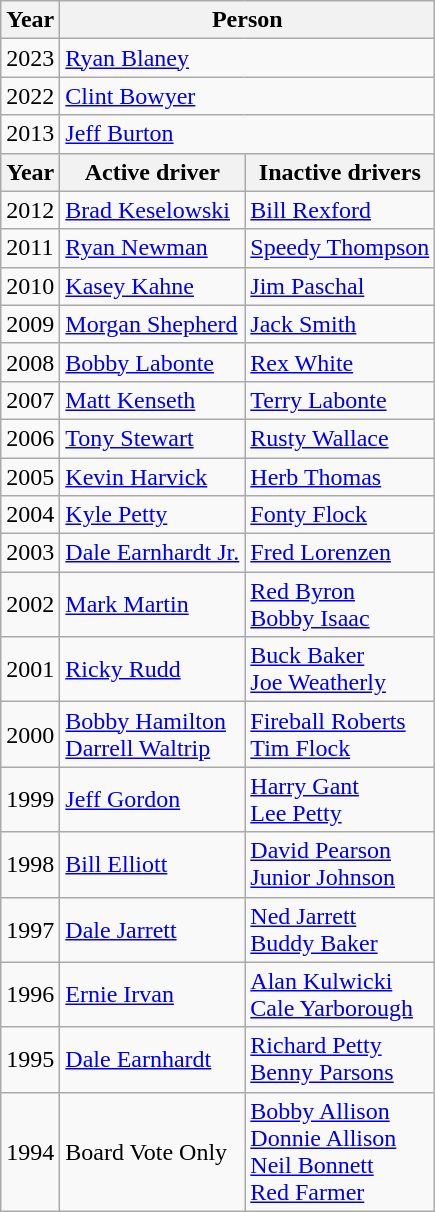<table class="wikitable">
<tr>
<th>Year</th>
<th colspan=2>Person</th>
</tr>
<tr>
<td>2023</td>
<td colspan=2><a href='#'>Ryan Blaney</a></td>
</tr>
<tr>
<td>2022</td>
<td colspan=2><a href='#'>Clint Bowyer</a></td>
</tr>
<tr>
<td>2013</td>
<td colspan=2><a href='#'>Jeff Burton</a></td>
</tr>
<tr>
<th>Year</th>
<th>Active driver</th>
<th>Inactive drivers</th>
</tr>
<tr>
<td>2012</td>
<td><a href='#'>Brad Keselowski</a></td>
<td><a href='#'>Bill Rexford</a></td>
</tr>
<tr>
<td>2011</td>
<td><a href='#'>Ryan Newman</a></td>
<td><a href='#'>Speedy Thompson</a></td>
</tr>
<tr>
<td>2010</td>
<td><a href='#'>Kasey Kahne</a></td>
<td><a href='#'>Jim Paschal</a></td>
</tr>
<tr>
<td>2009</td>
<td><a href='#'>Morgan Shepherd</a></td>
<td><a href='#'>Jack Smith</a></td>
</tr>
<tr>
<td>2008</td>
<td><a href='#'>Bobby Labonte</a></td>
<td><a href='#'>Rex White</a></td>
</tr>
<tr>
<td>2007</td>
<td><a href='#'>Matt Kenseth</a></td>
<td><a href='#'>Terry Labonte</a></td>
</tr>
<tr>
<td>2006</td>
<td><a href='#'>Tony Stewart</a></td>
<td><a href='#'>Rusty Wallace</a></td>
</tr>
<tr>
<td>2005</td>
<td><a href='#'>Kevin Harvick</a></td>
<td><a href='#'>Herb Thomas</a></td>
</tr>
<tr>
<td>2004</td>
<td><a href='#'>Kyle Petty</a></td>
<td><a href='#'>Fonty Flock</a></td>
</tr>
<tr>
<td>2003</td>
<td><a href='#'>Dale Earnhardt Jr.</a></td>
<td><a href='#'>Fred Lorenzen</a></td>
</tr>
<tr>
<td>2002</td>
<td><a href='#'>Mark Martin</a></td>
<td><a href='#'>Red Byron</a><br><a href='#'>Bobby Isaac</a></td>
</tr>
<tr>
<td>2001</td>
<td><a href='#'>Ricky Rudd</a></td>
<td><a href='#'>Buck Baker</a><br><a href='#'>Joe Weatherly</a></td>
</tr>
<tr>
<td>2000</td>
<td><a href='#'>Bobby Hamilton</a><br><a href='#'>Darrell Waltrip</a></td>
<td><a href='#'>Fireball Roberts</a><br><a href='#'>Tim Flock</a></td>
</tr>
<tr>
<td>1999</td>
<td><a href='#'>Jeff Gordon</a></td>
<td><a href='#'>Harry Gant</a><br><a href='#'>Lee Petty</a></td>
</tr>
<tr>
<td>1998</td>
<td><a href='#'>Bill Elliott</a></td>
<td><a href='#'>David Pearson</a><br><a href='#'>Junior Johnson</a></td>
</tr>
<tr>
<td>1997</td>
<td><a href='#'>Dale Jarrett</a></td>
<td><a href='#'>Ned Jarrett</a><br><a href='#'>Buddy Baker</a></td>
</tr>
<tr>
<td>1996</td>
<td><a href='#'>Ernie Irvan</a></td>
<td><a href='#'>Alan Kulwicki</a><br><a href='#'>Cale Yarborough</a></td>
</tr>
<tr>
<td>1995</td>
<td><a href='#'>Dale Earnhardt</a></td>
<td><a href='#'>Richard Petty</a><br><a href='#'>Benny Parsons</a></td>
</tr>
<tr>
<td>1994</td>
<td>Board Vote Only</td>
<td><a href='#'>Bobby Allison</a><br><a href='#'>Donnie Allison</a><br><a href='#'>Neil Bonnett</a><br><a href='#'>Red Farmer</a></td>
</tr>
</table>
